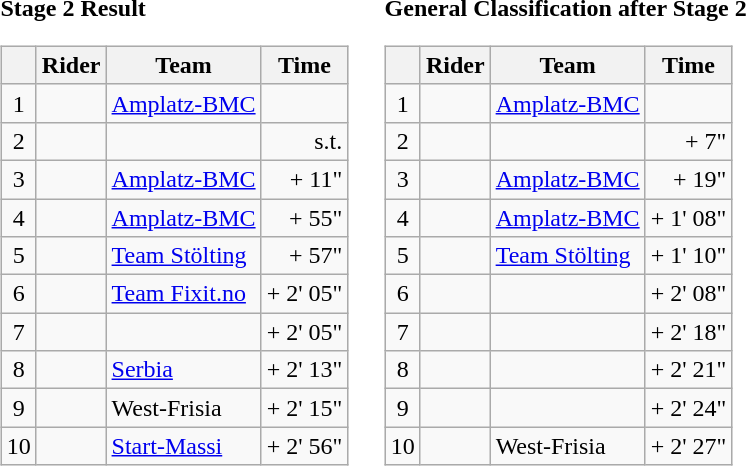<table>
<tr>
<td><strong>Stage 2 Result</strong><br><table class="wikitable">
<tr>
<th></th>
<th>Rider</th>
<th>Team</th>
<th>Time</th>
</tr>
<tr>
<td style="text-align:center;">1</td>
<td></td>
<td><a href='#'>Amplatz-BMC</a></td>
<td align="right"></td>
</tr>
<tr>
<td style="text-align:center;">2</td>
<td></td>
<td></td>
<td align="right">s.t.</td>
</tr>
<tr>
<td style="text-align:center;">3</td>
<td></td>
<td><a href='#'>Amplatz-BMC</a></td>
<td align="right">+ 11"</td>
</tr>
<tr>
<td style="text-align:center;">4</td>
<td></td>
<td><a href='#'>Amplatz-BMC</a></td>
<td align="right">+ 55"</td>
</tr>
<tr>
<td style="text-align:center;">5</td>
<td></td>
<td><a href='#'>Team Stölting</a></td>
<td align="right">+ 57"</td>
</tr>
<tr>
<td style="text-align:center;">6</td>
<td></td>
<td><a href='#'>Team Fixit.no</a></td>
<td align="right">+ 2' 05"</td>
</tr>
<tr>
<td style="text-align:center;">7</td>
<td></td>
<td></td>
<td align="right">+ 2' 05"</td>
</tr>
<tr>
<td style="text-align:center;">8</td>
<td></td>
<td><a href='#'>Serbia</a></td>
<td align="right">+ 2' 13"</td>
</tr>
<tr>
<td style="text-align:center;">9</td>
<td></td>
<td>West-Frisia</td>
<td align="right">+ 2' 15"</td>
</tr>
<tr>
<td style="text-align:center;">10</td>
<td></td>
<td><a href='#'>Start-Massi</a></td>
<td align="right">+ 2' 56"</td>
</tr>
</table>
</td>
<td></td>
<td><strong>General Classification after Stage 2</strong><br><table class="wikitable">
<tr>
<th></th>
<th>Rider</th>
<th>Team</th>
<th>Time</th>
</tr>
<tr>
<td style="text-align:center;">1</td>
<td> </td>
<td><a href='#'>Amplatz-BMC</a></td>
<td style="text-align:right;"></td>
</tr>
<tr>
<td style="text-align:center;">2</td>
<td></td>
<td></td>
<td style="text-align:right;">+ 7"</td>
</tr>
<tr>
<td style="text-align:center;">3</td>
<td></td>
<td><a href='#'>Amplatz-BMC</a></td>
<td style="text-align:right;">+ 19"</td>
</tr>
<tr>
<td style="text-align:center;">4</td>
<td></td>
<td><a href='#'>Amplatz-BMC</a></td>
<td style="text-align:right;">+ 1' 08"</td>
</tr>
<tr>
<td style="text-align:center;">5</td>
<td></td>
<td><a href='#'>Team Stölting</a></td>
<td style="text-align:right;">+ 1' 10"</td>
</tr>
<tr>
<td style="text-align:center;">6</td>
<td></td>
<td></td>
<td style="text-align:right;">+ 2' 08"</td>
</tr>
<tr>
<td style="text-align:center;">7</td>
<td></td>
<td></td>
<td style="text-align:right;">+ 2' 18"</td>
</tr>
<tr>
<td style="text-align:center;">8</td>
<td></td>
<td></td>
<td style="text-align:right;">+ 2' 21"</td>
</tr>
<tr>
<td style="text-align:center;">9</td>
<td></td>
<td></td>
<td style="text-align:right;">+ 2' 24"</td>
</tr>
<tr>
<td style="text-align:center;">10</td>
<td> </td>
<td>West-Frisia</td>
<td style="text-align:right;">+ 2' 27"</td>
</tr>
</table>
</td>
</tr>
</table>
